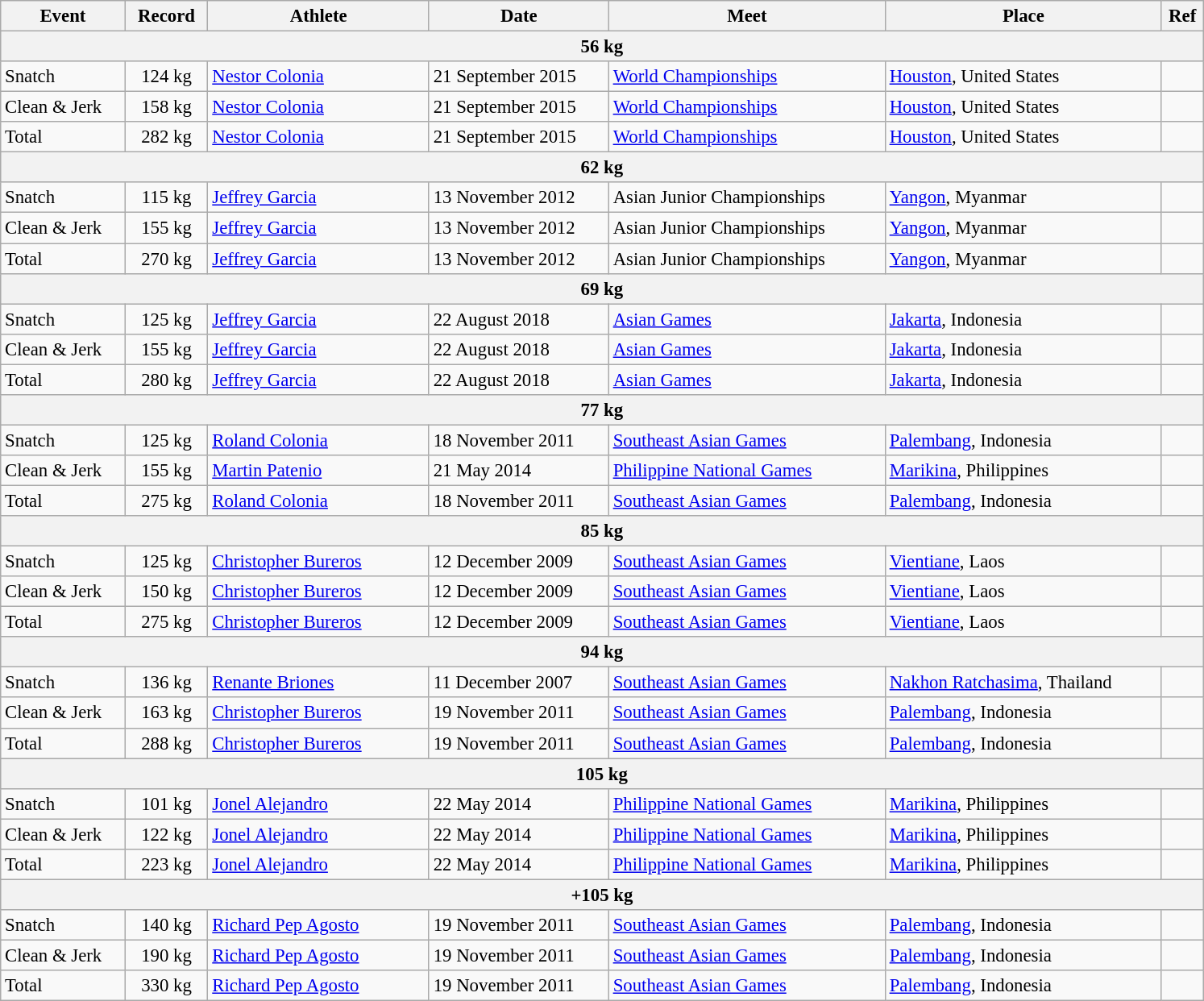<table class="wikitable" style="font-size:95%;">
<tr>
<th width=9%>Event</th>
<th width=6%>Record</th>
<th width=16%>Athlete</th>
<th width=13%>Date</th>
<th width=20%>Meet</th>
<th width=20%>Place</th>
<th width=3%>Ref</th>
</tr>
<tr bgcolor="#DDDDDD">
<th colspan="7">56 kg</th>
</tr>
<tr>
<td>Snatch</td>
<td align="center">124 kg</td>
<td><a href='#'>Nestor Colonia</a></td>
<td>21 September 2015</td>
<td><a href='#'>World Championships</a></td>
<td><a href='#'>Houston</a>, United States</td>
<td></td>
</tr>
<tr>
<td>Clean & Jerk</td>
<td align="center">158 kg</td>
<td><a href='#'>Nestor Colonia</a></td>
<td>21 September 2015</td>
<td><a href='#'>World Championships</a></td>
<td><a href='#'>Houston</a>, United States</td>
<td></td>
</tr>
<tr>
<td>Total</td>
<td align="center">282 kg</td>
<td><a href='#'>Nestor Colonia</a></td>
<td>21 September 2015</td>
<td><a href='#'>World Championships</a></td>
<td><a href='#'>Houston</a>, United States</td>
<td></td>
</tr>
<tr bgcolor="#DDDDDD">
<th colspan="7">62 kg</th>
</tr>
<tr>
<td>Snatch</td>
<td align="center">115 kg</td>
<td><a href='#'>Jeffrey Garcia</a></td>
<td>13 November 2012</td>
<td>Asian Junior Championships</td>
<td><a href='#'>Yangon</a>, Myanmar</td>
<td></td>
</tr>
<tr>
<td>Clean & Jerk</td>
<td align="center">155 kg</td>
<td><a href='#'>Jeffrey Garcia</a></td>
<td>13 November 2012</td>
<td>Asian Junior Championships</td>
<td><a href='#'>Yangon</a>, Myanmar</td>
<td></td>
</tr>
<tr>
<td>Total</td>
<td align="center">270 kg</td>
<td><a href='#'>Jeffrey Garcia</a></td>
<td>13 November 2012</td>
<td>Asian Junior Championships</td>
<td><a href='#'>Yangon</a>, Myanmar</td>
<td></td>
</tr>
<tr bgcolor="#DDDDDD">
<th colspan="7">69 kg</th>
</tr>
<tr>
<td>Snatch</td>
<td align="center">125 kg</td>
<td><a href='#'>Jeffrey Garcia</a></td>
<td>22 August 2018</td>
<td><a href='#'>Asian Games</a></td>
<td><a href='#'>Jakarta</a>, Indonesia</td>
<td></td>
</tr>
<tr>
<td>Clean & Jerk</td>
<td align="center">155 kg</td>
<td><a href='#'>Jeffrey Garcia</a></td>
<td>22 August 2018</td>
<td><a href='#'>Asian Games</a></td>
<td><a href='#'>Jakarta</a>, Indonesia</td>
<td></td>
</tr>
<tr>
<td>Total</td>
<td align="center">280 kg</td>
<td><a href='#'>Jeffrey Garcia</a></td>
<td>22 August 2018</td>
<td><a href='#'>Asian Games</a></td>
<td><a href='#'>Jakarta</a>, Indonesia</td>
<td></td>
</tr>
<tr bgcolor="#DDDDDD">
<th colspan="7">77 kg</th>
</tr>
<tr>
<td>Snatch</td>
<td align="center">125 kg</td>
<td><a href='#'>Roland Colonia</a></td>
<td>18 November 2011</td>
<td><a href='#'>Southeast Asian Games</a></td>
<td><a href='#'>Palembang</a>, Indonesia</td>
<td></td>
</tr>
<tr>
<td>Clean & Jerk</td>
<td align="center">155 kg</td>
<td><a href='#'>Martin Patenio</a></td>
<td>21 May 2014</td>
<td><a href='#'>Philippine National Games</a></td>
<td><a href='#'>Marikina</a>, Philippines</td>
<td></td>
</tr>
<tr>
<td>Total</td>
<td align="center">275 kg</td>
<td><a href='#'>Roland Colonia</a></td>
<td>18 November 2011</td>
<td><a href='#'>Southeast Asian Games</a></td>
<td><a href='#'>Palembang</a>, Indonesia</td>
<td></td>
</tr>
<tr bgcolor="#DDDDDD">
<th colspan="7">85 kg</th>
</tr>
<tr>
<td>Snatch</td>
<td align="center">125 kg</td>
<td><a href='#'>Christopher Bureros</a></td>
<td>12 December 2009</td>
<td><a href='#'>Southeast Asian Games</a></td>
<td><a href='#'>Vientiane</a>, Laos</td>
<td></td>
</tr>
<tr>
<td>Clean & Jerk</td>
<td align="center">150 kg</td>
<td><a href='#'>Christopher Bureros</a></td>
<td>12 December 2009</td>
<td><a href='#'>Southeast Asian Games</a></td>
<td><a href='#'>Vientiane</a>, Laos</td>
<td></td>
</tr>
<tr>
<td>Total</td>
<td align="center">275 kg</td>
<td><a href='#'>Christopher Bureros</a></td>
<td>12 December 2009</td>
<td><a href='#'>Southeast Asian Games</a></td>
<td><a href='#'>Vientiane</a>, Laos</td>
<td></td>
</tr>
<tr bgcolor="#DDDDDD">
<th colspan="7">94 kg</th>
</tr>
<tr>
<td>Snatch</td>
<td align="center">136 kg</td>
<td><a href='#'>Renante Briones</a></td>
<td>11 December 2007</td>
<td><a href='#'>Southeast Asian Games</a></td>
<td><a href='#'>Nakhon Ratchasima</a>, Thailand</td>
<td></td>
</tr>
<tr>
<td>Clean & Jerk</td>
<td align="center">163 kg</td>
<td><a href='#'>Christopher Bureros</a></td>
<td>19 November 2011</td>
<td><a href='#'>Southeast Asian Games</a></td>
<td><a href='#'>Palembang</a>, Indonesia</td>
<td></td>
</tr>
<tr>
<td>Total</td>
<td align="center">288 kg</td>
<td><a href='#'>Christopher Bureros</a></td>
<td>19 November 2011</td>
<td><a href='#'>Southeast Asian Games</a></td>
<td><a href='#'>Palembang</a>, Indonesia</td>
<td></td>
</tr>
<tr bgcolor="#DDDDDD">
<th colspan="7">105 kg</th>
</tr>
<tr>
<td>Snatch</td>
<td align="center">101 kg</td>
<td><a href='#'>Jonel Alejandro</a></td>
<td>22 May 2014</td>
<td><a href='#'>Philippine National Games</a></td>
<td><a href='#'>Marikina</a>, Philippines</td>
<td></td>
</tr>
<tr>
<td>Clean & Jerk</td>
<td align="center">122 kg</td>
<td><a href='#'>Jonel Alejandro</a></td>
<td>22 May 2014</td>
<td><a href='#'>Philippine National Games</a></td>
<td><a href='#'>Marikina</a>, Philippines</td>
<td></td>
</tr>
<tr>
<td>Total</td>
<td align="center">223 kg</td>
<td><a href='#'>Jonel Alejandro</a></td>
<td>22 May 2014</td>
<td><a href='#'>Philippine National Games</a></td>
<td><a href='#'>Marikina</a>, Philippines</td>
<td></td>
</tr>
<tr bgcolor="#DDDDDD">
<th colspan="7">+105 kg</th>
</tr>
<tr>
<td>Snatch</td>
<td align="center">140 kg</td>
<td><a href='#'>Richard Pep Agosto</a></td>
<td>19 November 2011</td>
<td><a href='#'>Southeast Asian Games</a></td>
<td><a href='#'>Palembang</a>, Indonesia</td>
<td></td>
</tr>
<tr>
<td>Clean & Jerk</td>
<td align="center">190 kg</td>
<td><a href='#'>Richard Pep Agosto</a></td>
<td>19 November 2011</td>
<td><a href='#'>Southeast Asian Games</a></td>
<td><a href='#'>Palembang</a>, Indonesia</td>
<td></td>
</tr>
<tr>
<td>Total</td>
<td align="center">330 kg</td>
<td><a href='#'>Richard Pep Agosto</a></td>
<td>19 November 2011</td>
<td><a href='#'>Southeast Asian Games</a></td>
<td><a href='#'>Palembang</a>, Indonesia</td>
<td></td>
</tr>
</table>
